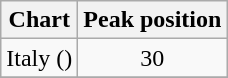<table class="wikitable sortable">
<tr>
<th align="left">Chart</th>
<th align="left">Peak position</th>
</tr>
<tr>
<td align="left">Italy ()</td>
<td align="center">30</td>
</tr>
<tr>
</tr>
</table>
